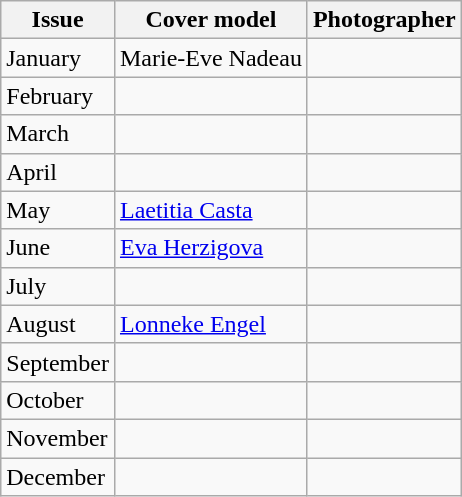<table class="sortable wikitable">
<tr>
<th>Issue</th>
<th>Cover model</th>
<th>Photographer</th>
</tr>
<tr>
<td>January</td>
<td>Marie-Eve Nadeau</td>
<td></td>
</tr>
<tr>
<td>February</td>
<td></td>
<td></td>
</tr>
<tr>
<td>March</td>
<td></td>
<td></td>
</tr>
<tr>
<td>April</td>
<td></td>
<td></td>
</tr>
<tr>
<td>May</td>
<td><a href='#'>Laetitia Casta</a></td>
<td></td>
</tr>
<tr>
<td>June</td>
<td><a href='#'>Eva Herzigova</a></td>
<td></td>
</tr>
<tr>
<td>July</td>
<td></td>
<td></td>
</tr>
<tr>
<td>August</td>
<td><a href='#'>Lonneke Engel</a></td>
<td></td>
</tr>
<tr>
<td>September</td>
<td></td>
<td></td>
</tr>
<tr>
<td>October</td>
<td></td>
<td></td>
</tr>
<tr>
<td>November</td>
<td></td>
<td></td>
</tr>
<tr>
<td>December</td>
<td></td>
<td></td>
</tr>
</table>
